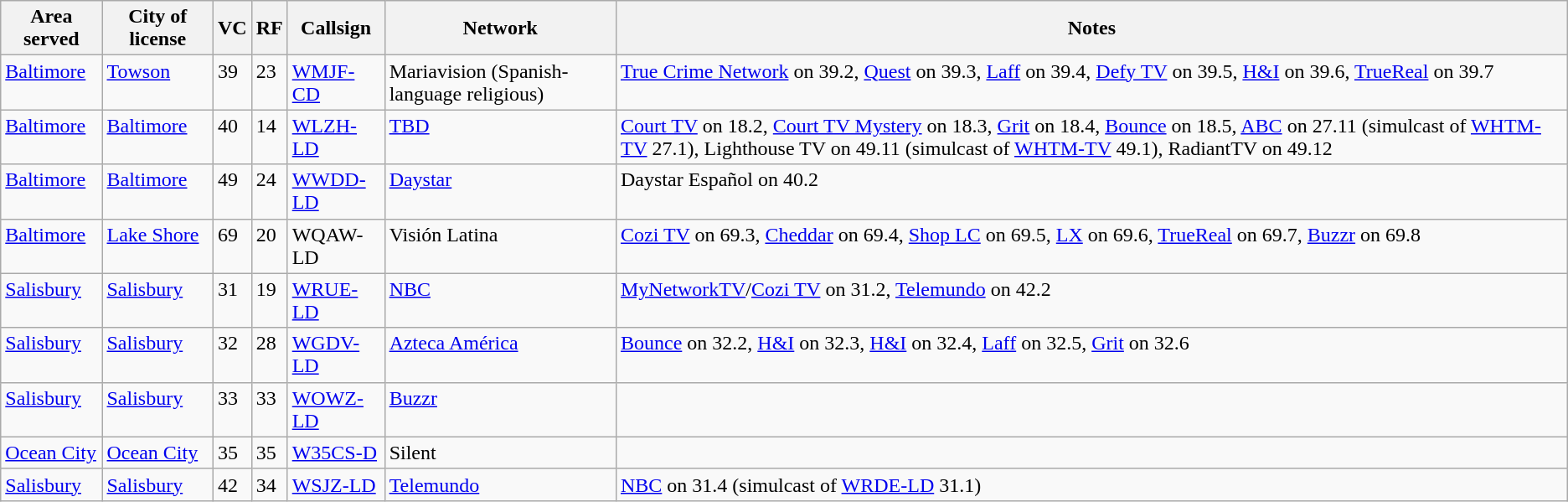<table class="sortable wikitable" style="margin: 1em 1em 1em 0; background: #f9f9f9;">
<tr>
<th>Area served</th>
<th>City of license</th>
<th>VC</th>
<th>RF</th>
<th>Callsign</th>
<th>Network</th>
<th class="unsortable">Notes</th>
</tr>
<tr style="vertical-align: top; text-align: left;">
<td><a href='#'>Baltimore</a></td>
<td><a href='#'>Towson</a></td>
<td>39</td>
<td>23</td>
<td><a href='#'>WMJF-CD</a></td>
<td>Mariavision (Spanish-language religious)</td>
<td><a href='#'>True Crime Network</a> on 39.2, <a href='#'>Quest</a> on 39.3, <a href='#'>Laff</a>  on 39.4, <a href='#'>Defy TV</a> on 39.5, <a href='#'>H&I</a> on 39.6, <a href='#'>TrueReal</a> on 39.7</td>
</tr>
<tr style="vertical-align: top; text-align: left;">
<td><a href='#'>Baltimore</a></td>
<td><a href='#'>Baltimore</a></td>
<td>40</td>
<td>14</td>
<td><a href='#'>WLZH-LD</a></td>
<td><a href='#'>TBD</a></td>
<td><a href='#'>Court TV</a> on 18.2, <a href='#'>Court TV Mystery</a> on 18.3, <a href='#'>Grit</a> on 18.4, <a href='#'>Bounce</a> on 18.5, <a href='#'>ABC</a> on 27.11 (simulcast of <a href='#'>WHTM-TV</a> 27.1), Lighthouse TV on 49.11 (simulcast of <a href='#'>WHTM-TV</a> 49.1), RadiantTV on 49.12</td>
</tr>
<tr style="vertical-align: top; text-align: left;">
<td><a href='#'>Baltimore</a></td>
<td><a href='#'>Baltimore</a></td>
<td>49</td>
<td>24</td>
<td><a href='#'>WWDD-LD</a></td>
<td><a href='#'>Daystar</a></td>
<td>Daystar Español on 40.2</td>
</tr>
<tr style="vertical-align: top; text-align: left;">
<td><a href='#'>Baltimore</a></td>
<td><a href='#'>Lake Shore</a></td>
<td>69</td>
<td>20</td>
<td>WQAW-LD</td>
<td>Visión Latina</td>
<td><a href='#'>Cozi TV</a> on 69.3, <a href='#'>Cheddar</a> on 69.4, <a href='#'>Shop LC</a> on 69.5, <a href='#'>LX</a> on 69.6, <a href='#'>TrueReal</a> on 69.7, <a href='#'>Buzzr</a> on 69.8</td>
</tr>
<tr style="vertical-align: top; text-align: left;">
<td><a href='#'>Salisbury</a></td>
<td><a href='#'>Salisbury</a></td>
<td>31</td>
<td>19</td>
<td><a href='#'>WRUE-LD</a></td>
<td><a href='#'>NBC</a></td>
<td><a href='#'>MyNetworkTV</a>/<a href='#'>Cozi TV</a> on 31.2, <a href='#'>Telemundo</a> on 42.2</td>
</tr>
<tr style="vertical-align: top; text-align: left;">
<td><a href='#'>Salisbury</a></td>
<td><a href='#'>Salisbury</a></td>
<td>32</td>
<td>28</td>
<td><a href='#'>WGDV-LD</a></td>
<td><a href='#'>Azteca América</a></td>
<td><a href='#'>Bounce</a> on 32.2, <a href='#'>H&I</a> on 32.3, <a href='#'>H&I</a> on 32.4, <a href='#'>Laff</a> on 32.5, <a href='#'>Grit</a> on 32.6</td>
</tr>
<tr style="vertical-align: top; text-align: left;">
<td><a href='#'>Salisbury</a></td>
<td><a href='#'>Salisbury</a></td>
<td>33</td>
<td>33</td>
<td><a href='#'>WOWZ-LD</a></td>
<td><a href='#'>Buzzr</a></td>
<td></td>
</tr>
<tr style="vertical-align: top; text-align: left;">
<td><a href='#'>Ocean City</a></td>
<td><a href='#'>Ocean City</a></td>
<td>35</td>
<td>35</td>
<td><a href='#'>W35CS-D</a></td>
<td>Silent</td>
<td></td>
</tr>
<tr style="vertical-align: top; text-align: left;">
<td><a href='#'>Salisbury</a></td>
<td><a href='#'>Salisbury</a></td>
<td>42</td>
<td>34</td>
<td><a href='#'>WSJZ-LD</a></td>
<td><a href='#'>Telemundo</a></td>
<td><a href='#'>NBC</a> on 31.4 (simulcast of <a href='#'>WRDE-LD</a> 31.1)</td>
</tr>
</table>
